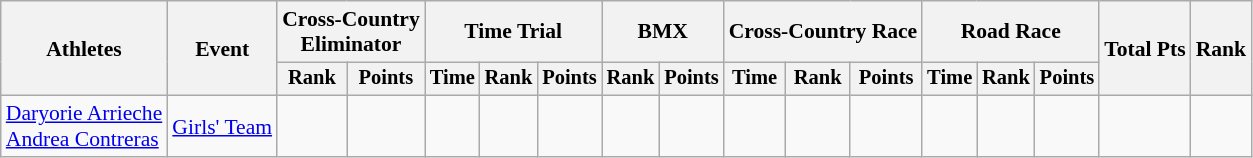<table class="wikitable" style="font-size:90%;">
<tr>
<th rowspan=2>Athletes</th>
<th rowspan=2>Event</th>
<th colspan=2>Cross-Country<br>Eliminator</th>
<th colspan=3>Time Trial</th>
<th colspan=2>BMX</th>
<th colspan=3>Cross-Country Race</th>
<th colspan=3>Road Race</th>
<th rowspan=2>Total Pts</th>
<th rowspan=2>Rank</th>
</tr>
<tr style="font-size:95%">
<th>Rank</th>
<th>Points</th>
<th>Time</th>
<th>Rank</th>
<th>Points</th>
<th>Rank</th>
<th>Points</th>
<th>Time</th>
<th>Rank</th>
<th>Points</th>
<th>Time</th>
<th>Rank</th>
<th>Points</th>
</tr>
<tr align=center>
<td align=left><a href='#'>Daryorie Arrieche</a><br><a href='#'>Andrea Contreras</a></td>
<td align=left><a href='#'>Girls' Team</a></td>
<td></td>
<td></td>
<td></td>
<td></td>
<td></td>
<td></td>
<td></td>
<td></td>
<td></td>
<td></td>
<td></td>
<td></td>
<td></td>
<td></td>
<td></td>
</tr>
</table>
